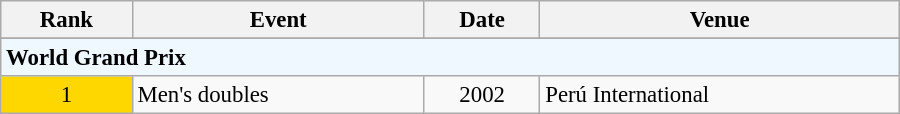<table class="wikitable" width="600px" style="font-size: 95%;">
<tr>
<th align="left">Rank</th>
<th align="left">Event</th>
<th align="left">Date</th>
<th align="left">Venue</th>
</tr>
<tr>
</tr>
<tr bgcolor="#F0F8FF">
<td align="left" colspan="4"><strong>World Grand Prix</strong></td>
</tr>
<tr>
<td align="center" bgcolor="#ffd700">1</td>
<td align="left">Men's doubles</td>
<td align="center">2002</td>
<td align="left">Perú International</td>
</tr>
</table>
